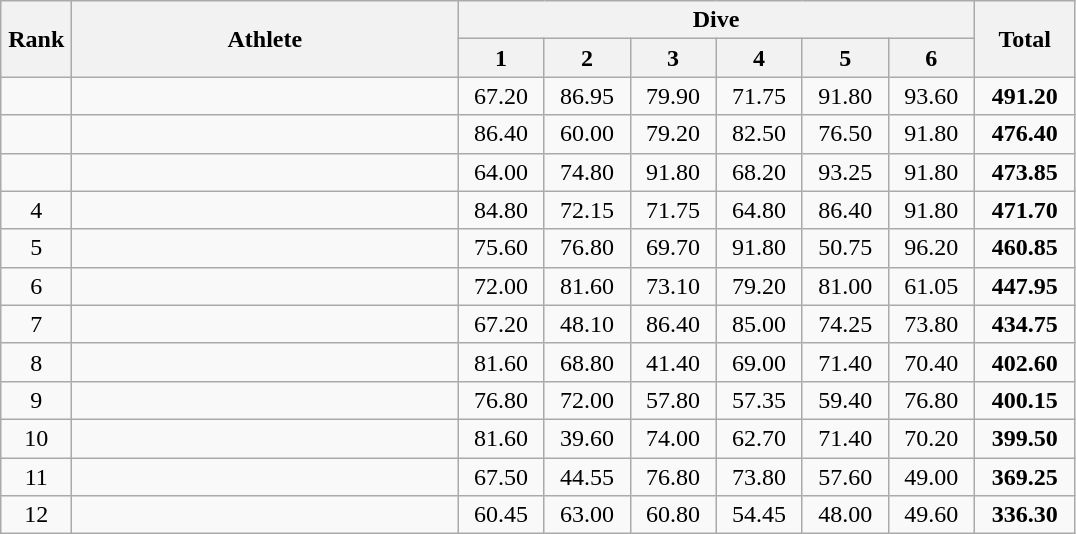<table class="wikitable" style="text-align:center">
<tr>
<th rowspan="2" width="40">Rank</th>
<th rowspan="2" width="250">Athlete</th>
<th colspan="6">Dive</th>
<th rowspan="2" width="60">Total</th>
</tr>
<tr>
<th width="50">1</th>
<th width="50">2</th>
<th width="50">3</th>
<th width="50">4</th>
<th width="50">5</th>
<th width="50">6</th>
</tr>
<tr>
<td></td>
<td align="left"></td>
<td>67.20</td>
<td>86.95</td>
<td>79.90</td>
<td>71.75</td>
<td>91.80</td>
<td>93.60</td>
<td><strong>491.20</strong></td>
</tr>
<tr>
<td></td>
<td align="left"></td>
<td>86.40</td>
<td>60.00</td>
<td>79.20</td>
<td>82.50</td>
<td>76.50</td>
<td>91.80</td>
<td><strong>476.40</strong></td>
</tr>
<tr>
<td></td>
<td align="left"></td>
<td>64.00</td>
<td>74.80</td>
<td>91.80</td>
<td>68.20</td>
<td>93.25</td>
<td>91.80</td>
<td><strong>473.85</strong></td>
</tr>
<tr>
<td>4</td>
<td align="left"></td>
<td>84.80</td>
<td>72.15</td>
<td>71.75</td>
<td>64.80</td>
<td>86.40</td>
<td>91.80</td>
<td><strong>471.70</strong></td>
</tr>
<tr>
<td>5</td>
<td align="left"></td>
<td>75.60</td>
<td>76.80</td>
<td>69.70</td>
<td>91.80</td>
<td>50.75</td>
<td>96.20</td>
<td><strong>460.85</strong></td>
</tr>
<tr>
<td>6</td>
<td align="left"></td>
<td>72.00</td>
<td>81.60</td>
<td>73.10</td>
<td>79.20</td>
<td>81.00</td>
<td>61.05</td>
<td><strong>447.95</strong></td>
</tr>
<tr>
<td>7</td>
<td align="left"></td>
<td>67.20</td>
<td>48.10</td>
<td>86.40</td>
<td>85.00</td>
<td>74.25</td>
<td>73.80</td>
<td><strong>434.75</strong></td>
</tr>
<tr>
<td>8</td>
<td align="left"></td>
<td>81.60</td>
<td>68.80</td>
<td>41.40</td>
<td>69.00</td>
<td>71.40</td>
<td>70.40</td>
<td><strong>402.60</strong></td>
</tr>
<tr>
<td>9</td>
<td align="left"></td>
<td>76.80</td>
<td>72.00</td>
<td>57.80</td>
<td>57.35</td>
<td>59.40</td>
<td>76.80</td>
<td><strong>400.15</strong></td>
</tr>
<tr>
<td>10</td>
<td align="left"></td>
<td>81.60</td>
<td>39.60</td>
<td>74.00</td>
<td>62.70</td>
<td>71.40</td>
<td>70.20</td>
<td><strong>399.50</strong></td>
</tr>
<tr>
<td>11</td>
<td align="left"></td>
<td>67.50</td>
<td>44.55</td>
<td>76.80</td>
<td>73.80</td>
<td>57.60</td>
<td>49.00</td>
<td><strong>369.25</strong></td>
</tr>
<tr>
<td>12</td>
<td align="left"></td>
<td>60.45</td>
<td>63.00</td>
<td>60.80</td>
<td>54.45</td>
<td>48.00</td>
<td>49.60</td>
<td><strong>336.30</strong></td>
</tr>
</table>
